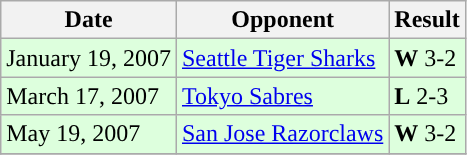<table class="wikitable">
<tr>
<th>Date</th>
<th>Opponent</th>
<th>Result</th>
</tr>
<tr style="background: #ddffdd;">
<td>January 19, 2007</td>
<td><a href='#'>Seattle Tiger Sharks</a></td>
<td><strong>W</strong> 3-2</td>
</tr>
<tr style="background: #ddffdd;">
<td>March 17, 2007</td>
<td><a href='#'>Tokyo Sabres</a></td>
<td><strong>L</strong> 2-3</td>
</tr>
<tr style="background: #ddffdd;">
<td>May 19, 2007</td>
<td><a href='#'>San Jose Razorclaws</a></td>
<td><strong>W</strong> 3-2</td>
</tr>
<tr style="background: #ddffdd;">
</tr>
</table>
